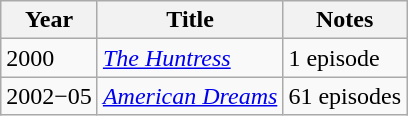<table class="wikitable">
<tr>
<th>Year</th>
<th>Title</th>
<th>Notes</th>
</tr>
<tr>
<td>2000</td>
<td><em><a href='#'>The Huntress</a></em></td>
<td>1 episode</td>
</tr>
<tr>
<td>2002−05</td>
<td><em><a href='#'>American Dreams</a></em></td>
<td>61 episodes</td>
</tr>
</table>
